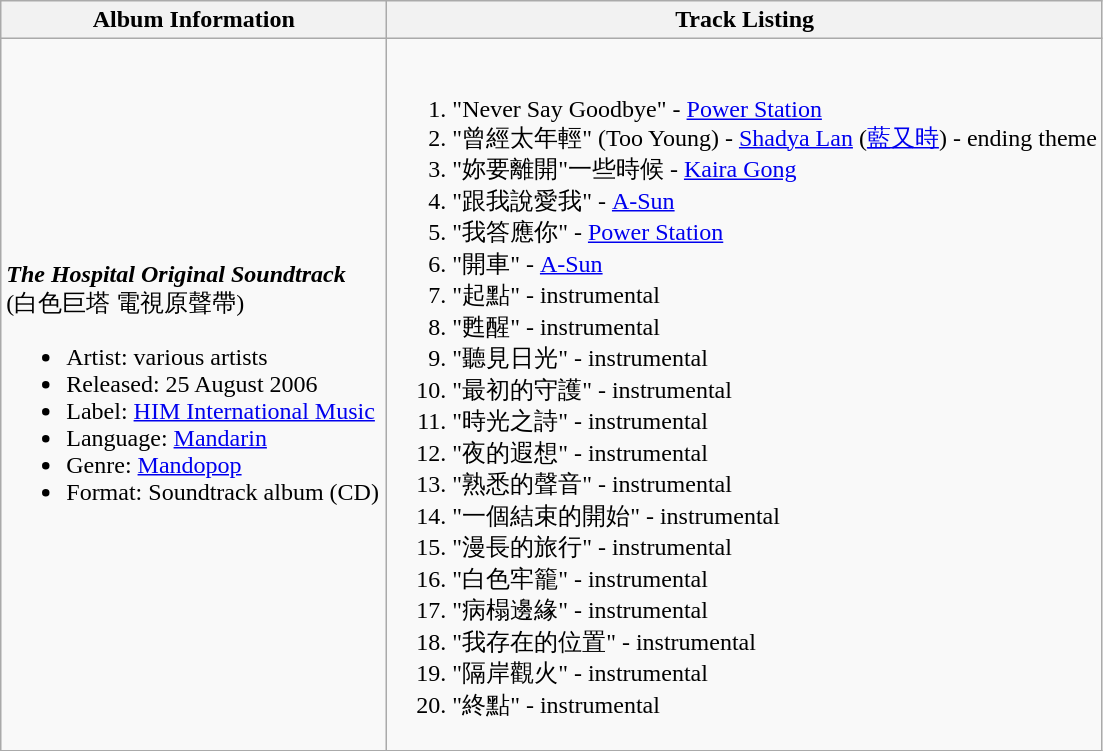<table class="wikitable">
<tr>
<th width="250px">Album Information</th>
<th>Track Listing</th>
</tr>
<tr>
<td><strong><em>The Hospital Original Soundtrack</em></strong><br>(白色巨塔 電視原聲帶)<br><ul><li>Artist: various artists</li><li>Released: 25 August 2006</li><li>Label: <a href='#'>HIM International Music</a></li><li>Language: <a href='#'>Mandarin</a></li><li>Genre: <a href='#'>Mandopop</a></li><li>Format: Soundtrack album (CD)</li></ul></td>
<td><br><ol><li>"Never Say Goodbye" - <a href='#'>Power Station</a></li><li>"曾經太年輕" (Too Young) - <a href='#'>Shadya Lan</a> (<a href='#'>藍又時</a>) - ending theme</li><li>"妳要離開"一些時候 - <a href='#'>Kaira Gong</a></li><li>"跟我說愛我" - <a href='#'>A-Sun</a></li><li>"我答應你" - <a href='#'>Power Station</a></li><li>"開車" - <a href='#'>A-Sun</a></li><li>"起點" - instrumental</li><li>"甦醒" - instrumental</li><li>"聽見日光" - instrumental</li><li>"最初的守護" - instrumental</li><li>"時光之詩" - instrumental</li><li>"夜的遐想" - instrumental</li><li>"熟悉的聲音" - instrumental</li><li>"一個結束的開始" - instrumental</li><li>"漫長的旅行" - instrumental</li><li>"白色牢籠" - instrumental</li><li>"病榻邊緣" - instrumental</li><li>"我存在的位置" - instrumental</li><li>"隔岸觀火" - instrumental</li><li>"終點" - instrumental</li></ol></td>
</tr>
</table>
